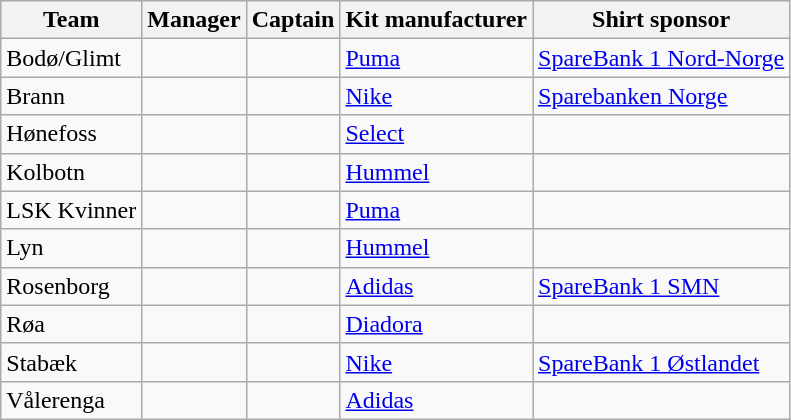<table class="wikitable sortable" border="1">
<tr>
<th>Team</th>
<th>Manager</th>
<th>Captain</th>
<th>Kit manufacturer</th>
<th>Shirt sponsor</th>
</tr>
<tr>
<td>Bodø/Glimt</td>
<td> <br> </td>
<td> </td>
<td><a href='#'>Puma</a></td>
<td><a href='#'>SpareBank 1 Nord-Norge</a></td>
</tr>
<tr>
<td>Brann</td>
<td> </td>
<td> </td>
<td><a href='#'>Nike</a></td>
<td><a href='#'>Sparebanken Norge</a></td>
</tr>
<tr>
<td>Hønefoss</td>
<td> </td>
<td> </td>
<td><a href='#'>Select</a></td>
<td></td>
</tr>
<tr>
<td>Kolbotn</td>
<td> </td>
<td> </td>
<td><a href='#'>Hummel</a></td>
<td></td>
</tr>
<tr>
<td>LSK Kvinner</td>
<td> </td>
<td> </td>
<td><a href='#'>Puma</a></td>
<td></td>
</tr>
<tr>
<td>Lyn</td>
<td> </td>
<td> </td>
<td><a href='#'>Hummel</a></td>
<td></td>
</tr>
<tr>
<td>Rosenborg</td>
<td> </td>
<td> </td>
<td><a href='#'>Adidas</a></td>
<td><a href='#'>SpareBank 1 SMN</a></td>
</tr>
<tr>
<td>Røa</td>
<td> </td>
<td> </td>
<td><a href='#'>Diadora</a></td>
<td></td>
</tr>
<tr>
<td>Stabæk</td>
<td> </td>
<td> </td>
<td><a href='#'>Nike</a></td>
<td><a href='#'>SpareBank 1 Østlandet</a></td>
</tr>
<tr>
<td>Vålerenga</td>
<td> </td>
<td> </td>
<td><a href='#'>Adidas</a></td>
<td></td>
</tr>
</table>
